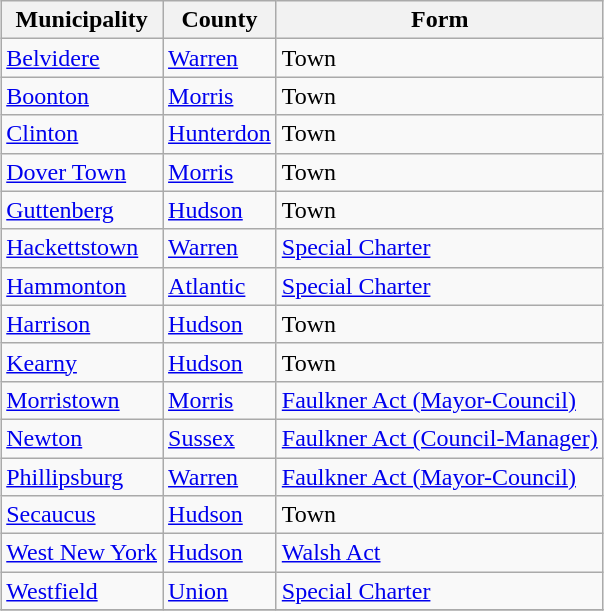<table class="wikitable" style="margin-left: auto; margin-right: auto;">
<tr>
<th scope="col">Municipality</th>
<th scope="col">County</th>
<th scope="col">Form</th>
</tr>
<tr>
<td><a href='#'>Belvidere</a></td>
<td><a href='#'>Warren</a></td>
<td>Town</td>
</tr>
<tr>
<td><a href='#'>Boonton</a></td>
<td><a href='#'>Morris</a></td>
<td>Town</td>
</tr>
<tr>
<td><a href='#'>Clinton</a></td>
<td><a href='#'>Hunterdon</a></td>
<td>Town</td>
</tr>
<tr>
<td><a href='#'>Dover Town</a></td>
<td><a href='#'>Morris</a></td>
<td>Town</td>
</tr>
<tr>
<td><a href='#'>Guttenberg</a></td>
<td><a href='#'>Hudson</a></td>
<td>Town</td>
</tr>
<tr>
<td><a href='#'>Hackettstown</a></td>
<td><a href='#'>Warren</a></td>
<td><a href='#'>Special Charter</a></td>
</tr>
<tr>
<td><a href='#'>Hammonton</a></td>
<td><a href='#'>Atlantic</a></td>
<td><a href='#'>Special Charter</a></td>
</tr>
<tr>
<td><a href='#'>Harrison</a></td>
<td><a href='#'>Hudson</a></td>
<td>Town</td>
</tr>
<tr>
<td><a href='#'>Kearny</a></td>
<td><a href='#'>Hudson</a></td>
<td>Town</td>
</tr>
<tr>
<td><a href='#'>Morristown</a></td>
<td><a href='#'>Morris</a></td>
<td><a href='#'>Faulkner Act (Mayor-Council)</a></td>
</tr>
<tr>
<td><a href='#'>Newton</a></td>
<td><a href='#'>Sussex</a></td>
<td><a href='#'>Faulkner Act (Council-Manager)</a></td>
</tr>
<tr>
<td><a href='#'>Phillipsburg</a></td>
<td><a href='#'>Warren</a></td>
<td><a href='#'>Faulkner Act (Mayor-Council)</a></td>
</tr>
<tr>
<td><a href='#'>Secaucus</a></td>
<td><a href='#'>Hudson</a></td>
<td>Town</td>
</tr>
<tr>
<td><a href='#'>West New York</a></td>
<td><a href='#'>Hudson</a></td>
<td><a href='#'>Walsh Act</a></td>
</tr>
<tr>
<td><a href='#'>Westfield</a></td>
<td><a href='#'>Union</a></td>
<td><a href='#'>Special Charter</a></td>
</tr>
<tr>
</tr>
</table>
